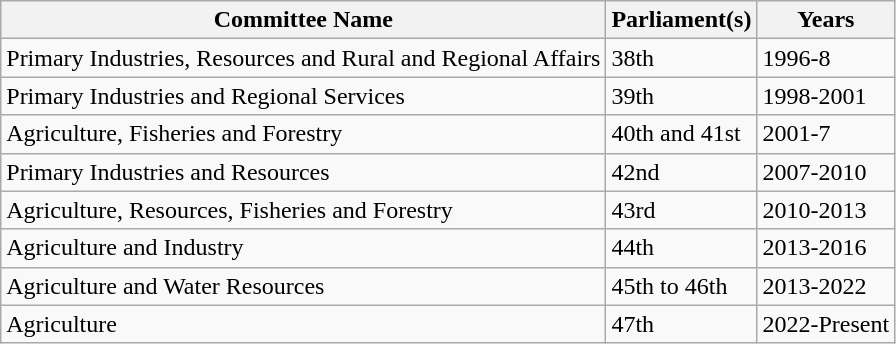<table class="wikitable">
<tr>
<th>Committee Name</th>
<th>Parliament(s)</th>
<th>Years</th>
</tr>
<tr>
<td>Primary Industries, Resources and Rural and Regional Affairs</td>
<td>38th</td>
<td>1996-8</td>
</tr>
<tr>
<td>Primary Industries and Regional Services</td>
<td>39th</td>
<td>1998-2001</td>
</tr>
<tr>
<td>Agriculture, Fisheries and Forestry</td>
<td>40th and 41st</td>
<td>2001-7</td>
</tr>
<tr>
<td>Primary Industries and Resources</td>
<td>42nd</td>
<td>2007-2010</td>
</tr>
<tr>
<td>Agriculture, Resources, Fisheries and Forestry</td>
<td>43rd</td>
<td>2010-2013</td>
</tr>
<tr>
<td>Agriculture and Industry</td>
<td>44th</td>
<td>2013-2016</td>
</tr>
<tr>
<td>Agriculture and Water Resources</td>
<td>45th to 46th</td>
<td>2013-2022</td>
</tr>
<tr>
<td>Agriculture</td>
<td>47th</td>
<td>2022-Present</td>
</tr>
</table>
